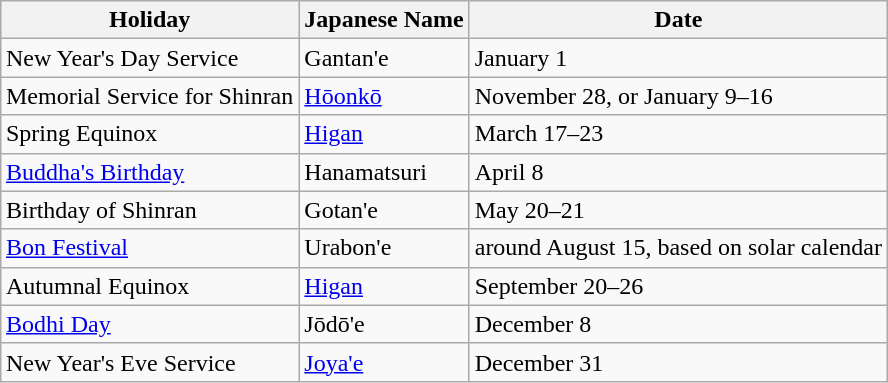<table class="wikitable" style="margin:auto;">
<tr>
<th>Holiday</th>
<th>Japanese Name</th>
<th>Date</th>
</tr>
<tr>
<td>New Year's Day Service</td>
<td>Gantan'e</td>
<td>January 1</td>
</tr>
<tr>
<td>Memorial Service for Shinran</td>
<td><a href='#'>Hōonkō</a></td>
<td>November 28, or January 9–16</td>
</tr>
<tr>
<td>Spring Equinox</td>
<td><a href='#'>Higan</a></td>
<td>March 17–23</td>
</tr>
<tr>
<td><a href='#'>Buddha's Birthday</a></td>
<td>Hanamatsuri</td>
<td>April 8</td>
</tr>
<tr>
<td>Birthday of Shinran</td>
<td>Gotan'e</td>
<td>May 20–21</td>
</tr>
<tr>
<td><a href='#'>Bon Festival</a></td>
<td>Urabon'e</td>
<td>around August 15, based on solar calendar</td>
</tr>
<tr>
<td>Autumnal Equinox</td>
<td><a href='#'>Higan</a></td>
<td>September 20–26</td>
</tr>
<tr>
<td><a href='#'>Bodhi Day</a></td>
<td>Jōdō'e</td>
<td>December 8</td>
</tr>
<tr>
<td>New Year's Eve Service</td>
<td><a href='#'>Joya'e</a></td>
<td>December 31</td>
</tr>
</table>
